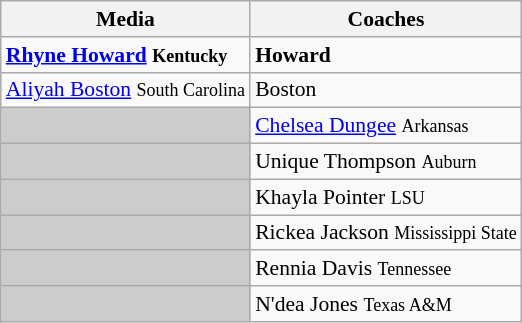<table class="wikitable" style="white-space:nowrap; font-size:90%;">
<tr>
<th>Media</th>
<th>Coaches</th>
</tr>
<tr>
<td><strong><a href='#'>Rhyne Howard</a> <small>Kentucky</small></strong></td>
<td><strong>Howard</strong></td>
</tr>
<tr>
<td><a href='#'>Aliyah Boston</a> <small>South Carolina</small></td>
<td>Boston</td>
</tr>
<tr>
<td style="background:#ccc;"></td>
<td><a href='#'>Chelsea Dungee</a> <small>Arkansas</small></td>
</tr>
<tr>
<td style="background:#ccc;"></td>
<td>Unique Thompson <small>Auburn</small></td>
</tr>
<tr>
<td style="background:#ccc;"></td>
<td>Khayla Pointer <small>LSU</small></td>
</tr>
<tr>
<td style="background:#ccc;"></td>
<td>Rickea Jackson <small>Mississippi State</small></td>
</tr>
<tr>
<td style="background:#ccc;"></td>
<td>Rennia Davis <small>Tennessee</small></td>
</tr>
<tr>
<td style="background:#ccc;"></td>
<td>N'dea Jones <small>Texas A&M</small></td>
</tr>
</table>
